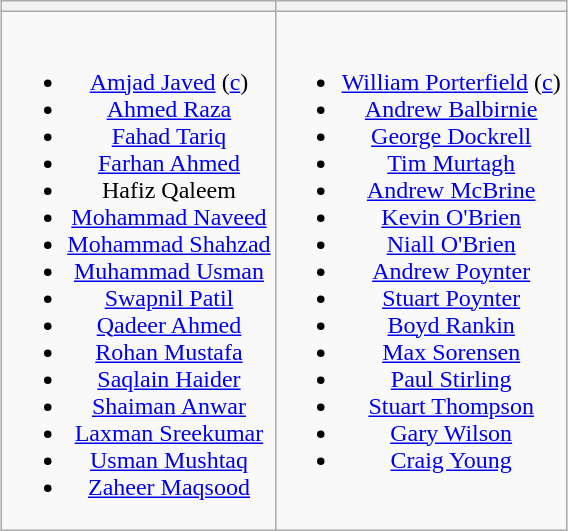<table class="wikitable" style="text-align:center; margin:0 auto">
<tr>
<th !style="width:50%"></th>
<th !style="width:50%"></th>
</tr>
<tr style="vertical-align:top">
<td><br><ul><li><a href='#'>Amjad Javed</a> (<a href='#'>c</a>)</li><li><a href='#'>Ahmed Raza</a></li><li><a href='#'>Fahad Tariq</a></li><li><a href='#'>Farhan Ahmed</a></li><li>Hafiz Qaleem</li><li><a href='#'>Mohammad Naveed</a></li><li><a href='#'>Mohammad Shahzad</a></li><li><a href='#'>Muhammad Usman</a></li><li><a href='#'>Swapnil Patil</a></li><li><a href='#'>Qadeer Ahmed</a></li><li><a href='#'>Rohan Mustafa</a></li><li><a href='#'>Saqlain Haider</a></li><li><a href='#'>Shaiman Anwar</a></li><li><a href='#'>Laxman Sreekumar</a></li><li><a href='#'>Usman Mushtaq</a></li><li><a href='#'>Zaheer Maqsood</a></li></ul></td>
<td><br><ul><li><a href='#'>William Porterfield</a> (<a href='#'>c</a>)</li><li><a href='#'>Andrew Balbirnie</a></li><li><a href='#'>George Dockrell</a></li><li><a href='#'>Tim Murtagh</a></li><li><a href='#'>Andrew McBrine</a></li><li><a href='#'>Kevin O'Brien</a></li><li><a href='#'>Niall O'Brien</a></li><li><a href='#'>Andrew Poynter</a></li><li><a href='#'>Stuart Poynter</a></li><li><a href='#'>Boyd Rankin</a></li><li><a href='#'>Max Sorensen</a></li><li><a href='#'>Paul Stirling</a></li><li><a href='#'>Stuart Thompson</a></li><li><a href='#'>Gary Wilson</a></li><li><a href='#'>Craig Young</a></li></ul></td>
</tr>
</table>
